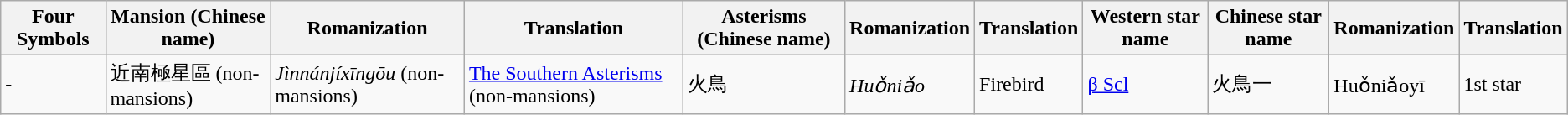<table class="wikitable">
<tr>
<th><strong>Four Symbols</strong></th>
<th><strong>Mansion (Chinese name)</strong></th>
<th><strong>Romanization</strong></th>
<th><strong>Translation</strong></th>
<th><strong>Asterisms (Chinese name)</strong></th>
<th><strong>Romanization</strong></th>
<th><strong>Translation</strong></th>
<th><strong>Western star name</strong></th>
<th><strong>Chinese star name</strong></th>
<th><strong>Romanization</strong></th>
<th><strong>Translation</strong></th>
</tr>
<tr>
<td><strong>-</strong></td>
<td>近南極星區 (non-mansions)</td>
<td><em>Jìnnánjíxīngōu</em> (non-mansions)</td>
<td><a href='#'>The Southern Asterisms</a> (non-mansions)</td>
<td>火鳥</td>
<td><em>Huǒniǎo</em></td>
<td>Firebird</td>
<td><a href='#'>β Scl</a></td>
<td>火鳥一</td>
<td>Huǒniǎoyī</td>
<td>1st star</td>
</tr>
</table>
